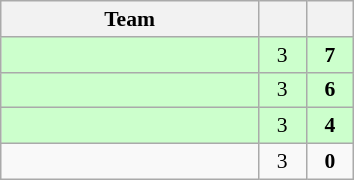<table class="wikitable" style="text-align: center; font-size: 90%;">
<tr>
<th width=165>Team</th>
<th width=25></th>
<th width=25></th>
</tr>
<tr style="background:#ccffcc">
<td style="text-align:left;"></td>
<td>3</td>
<td><strong>7</strong></td>
</tr>
<tr style="background:#ccffcc">
<td style="text-align:left;"></td>
<td>3</td>
<td><strong>6</strong></td>
</tr>
<tr style="background:#ccffcc">
<td style="text-align:left;"></td>
<td>3</td>
<td><strong>4</strong></td>
</tr>
<tr>
<td style="text-align:left;"></td>
<td>3</td>
<td><strong>0</strong></td>
</tr>
</table>
